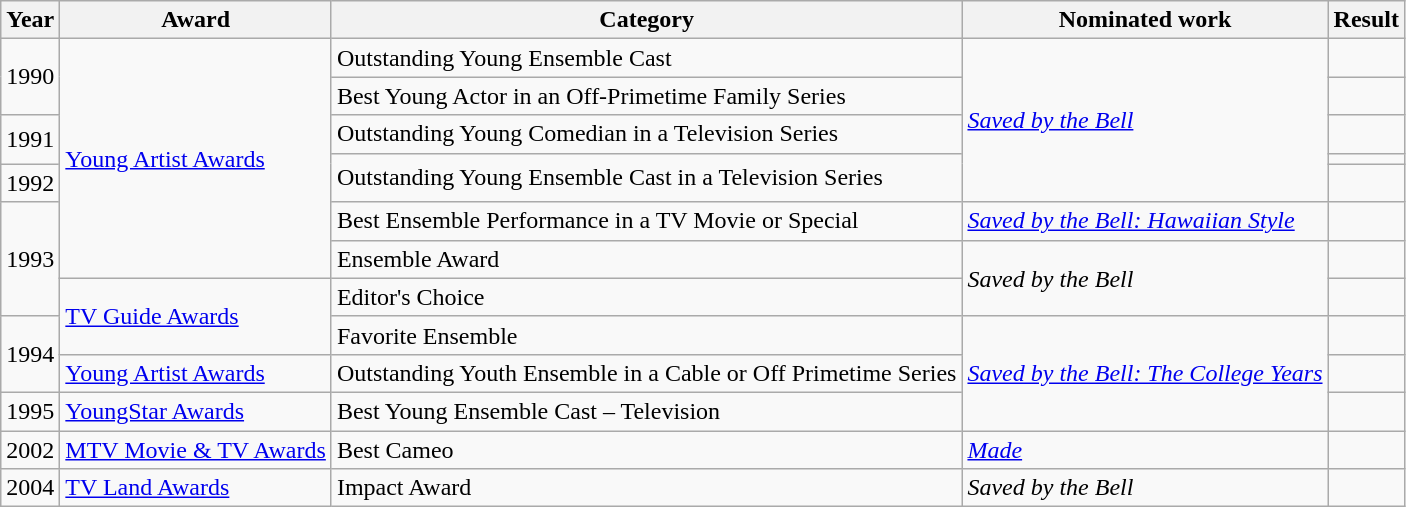<table class="wikitable">
<tr>
<th>Year</th>
<th>Award</th>
<th>Category</th>
<th>Nominated work</th>
<th>Result</th>
</tr>
<tr>
<td rowspan="2">1990</td>
<td rowspan="7"><a href='#'>Young Artist Awards</a></td>
<td>Outstanding Young Ensemble Cast </td>
<td rowspan="5"><em><a href='#'>Saved by the Bell</a></em></td>
<td></td>
</tr>
<tr>
<td>Best Young Actor in an Off-Primetime Family Series</td>
<td></td>
</tr>
<tr>
<td rowspan="2">1991</td>
<td>Outstanding Young Comedian in a Television Series</td>
<td></td>
</tr>
<tr>
<td rowspan="2">Outstanding Young Ensemble Cast in a Television Series </td>
<td></td>
</tr>
<tr>
<td>1992</td>
<td></td>
</tr>
<tr>
<td rowspan="3">1993</td>
<td>Best Ensemble Performance in a TV Movie or Special </td>
<td><em><a href='#'>Saved by the Bell: Hawaiian Style</a></em></td>
<td></td>
</tr>
<tr>
<td>Ensemble Award </td>
<td rowspan="2"><em>Saved by the Bell</em></td>
<td></td>
</tr>
<tr>
<td rowspan="2"><a href='#'>TV Guide Awards</a></td>
<td>Editor's Choice </td>
<td></td>
</tr>
<tr>
<td rowspan="2">1994</td>
<td>Favorite Ensemble </td>
<td rowspan="3"><em><a href='#'>Saved by the Bell: The College Years</a></em></td>
<td></td>
</tr>
<tr>
<td><a href='#'>Young Artist Awards</a></td>
<td>Outstanding Youth Ensemble in a Cable or Off Primetime Series </td>
<td></td>
</tr>
<tr>
<td>1995</td>
<td><a href='#'>YoungStar Awards</a></td>
<td>Best Young Ensemble Cast – Television </td>
<td></td>
</tr>
<tr>
<td>2002</td>
<td><a href='#'>MTV Movie & TV Awards</a></td>
<td>Best Cameo</td>
<td><em><a href='#'>Made</a></em></td>
<td></td>
</tr>
<tr>
<td>2004</td>
<td><a href='#'>TV Land Awards</a></td>
<td>Impact Award </td>
<td><em>Saved by the Bell</em></td>
<td></td>
</tr>
</table>
